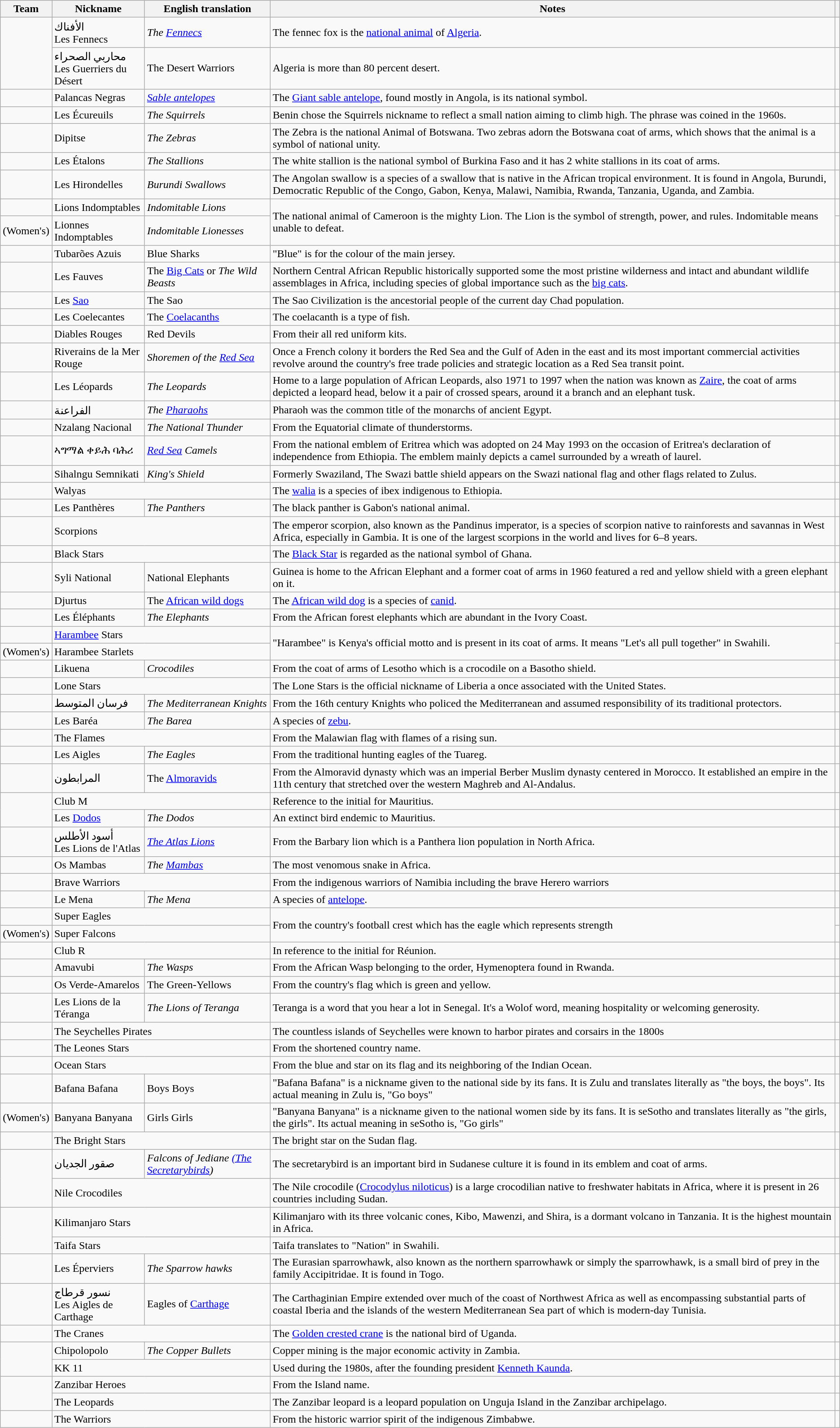<table class="wikitable sortable">
<tr>
<th>Team</th>
<th>Nickname</th>
<th>English translation</th>
<th>Notes</th>
<th></th>
</tr>
<tr>
<td rowspan="2"></td>
<td>الأفناك<br> Les Fennecs</td>
<td><em>The <a href='#'>Fennecs</a></em></td>
<td>The fennec fox is the <a href='#'>national animal</a> of <a href='#'>Algeria</a>.</td>
<td></td>
</tr>
<tr>
<td>محاربي الصحراء <br> Les Guerriers du Désert</td>
<td>The Desert Warriors</td>
<td>Algeria is more than 80 percent desert.</td>
<td></td>
</tr>
<tr>
<td></td>
<td>Palancas Negras</td>
<td><a href='#'><em>Sable antelopes</em></a></td>
<td>The <a href='#'>Giant sable antelope</a>, found mostly in Angola, is its national symbol.</td>
<td></td>
</tr>
<tr>
<td></td>
<td>Les Écureuils</td>
<td><em>The Squirrels</em></td>
<td>Benin chose the Squirrels nickname to reflect a small nation aiming to climb high. The phrase was coined in the 1960s.</td>
<td></td>
</tr>
<tr>
<td></td>
<td>Dipitse</td>
<td><em>The Zebras</em></td>
<td>The Zebra is the national Animal of Botswana. Two zebras adorn the Botswana coat of arms, which shows that the animal is a symbol of national unity.</td>
<td></td>
</tr>
<tr>
<td></td>
<td>Les Étalons</td>
<td><em>The Stallions</em></td>
<td>The white stallion is the national symbol of Burkina Faso and it has 2 white stallions in its coat of arms.</td>
<td></td>
</tr>
<tr>
<td></td>
<td>Les Hirondelles</td>
<td><em>Burundi Swallows</em></td>
<td>The Angolan swallow is a species of a swallow that is native in the African tropical environment. It is found in Angola, Burundi, Democratic Republic of the Congo, Gabon, Kenya, Malawi, Namibia, Rwanda, Tanzania, Uganda, and Zambia.</td>
<td></td>
</tr>
<tr>
<td></td>
<td>Lions Indomptables</td>
<td><em>Indomitable Lions</em></td>
<td rowspan="2">The national animal of Cameroon is the mighty Lion. The Lion is the symbol of strength, power, and rules. Indomitable means unable to defeat.</td>
<td></td>
</tr>
<tr>
<td> (Women's)</td>
<td>Lionnes Indomptables</td>
<td><em>Indomitable Lionesses</em></td>
<td></td>
</tr>
<tr>
<td></td>
<td>Tubarões Azuis</td>
<td>Blue Sharks</td>
<td>"Blue" is for the colour of the main jersey.</td>
<td></td>
</tr>
<tr>
<td></td>
<td>Les Fauves</td>
<td>The <a href='#'>Big Cats</a> or <em>The Wild Beasts</em></td>
<td>Northern Central African Republic historically supported some the most pristine wilderness and intact and abundant wildlife assemblages in Africa, including species of global importance such as the <a href='#'>big cats</a>.</td>
<td></td>
</tr>
<tr>
<td></td>
<td>Les <a href='#'>Sao</a></td>
<td>The Sao</td>
<td>The Sao Civilization is the ancestorial people of the current day Chad population.</td>
<td></td>
</tr>
<tr>
<td></td>
<td>Les Coelecantes</td>
<td>The <a href='#'>Coelacanths</a></td>
<td>The coelacanth is a type of fish.</td>
<td></td>
</tr>
<tr>
<td></td>
<td>Diables Rouges</td>
<td>Red Devils</td>
<td>From their all red uniform kits.</td>
<td></td>
</tr>
<tr>
<td></td>
<td>Riverains de la Mer Rouge</td>
<td><em>Shoremen of the <a href='#'>Red Sea</a></em></td>
<td>Once a French colony it borders the Red Sea and the Gulf of Aden in the east and its most important commercial activities revolve around the country's free trade policies and strategic location as a Red Sea transit point.</td>
<td></td>
</tr>
<tr>
<td></td>
<td>Les Léopards</td>
<td><em>The Leopards</em></td>
<td>Home to a large population of African Leopards, also 1971 to 1997 when the nation was known as <a href='#'>Zaire</a>, the coat of arms depicted a leopard head, below it a pair of crossed spears, around it a branch and an elephant tusk.</td>
<td></td>
</tr>
<tr>
<td></td>
<td>الفراعنة</td>
<td><em>The <a href='#'>Pharaohs</a></em></td>
<td>Pharaoh was the common title of the monarchs of ancient Egypt.</td>
<td></td>
</tr>
<tr>
<td></td>
<td>Nzalang Nacional</td>
<td><em>The National Thunder</em></td>
<td>From the Equatorial climate of thunderstorms.</td>
<td></td>
</tr>
<tr>
<td></td>
<td>ኣግማል ቀይሕ ባሕሪ</td>
<td><em><a href='#'>Red Sea</a> Camels</em></td>
<td>From the national emblem of Eritrea which was adopted on 24 May 1993 on the occasion of Eritrea's declaration of independence from Ethiopia. The emblem mainly depicts a camel surrounded by a wreath of laurel.</td>
<td></td>
</tr>
<tr>
<td></td>
<td>Sihalngu Semnikati</td>
<td><em>King's Shield</em></td>
<td>Formerly Swaziland, The Swazi battle shield appears on the Swazi national flag and other flags related to Zulus.</td>
<td></td>
</tr>
<tr>
<td></td>
<td colspan="2">Walyas</td>
<td>The <a href='#'>walia</a> is a species of ibex indigenous to Ethiopia.</td>
<td></td>
</tr>
<tr>
<td></td>
<td>Les Panthères</td>
<td><em>The Panthers</em></td>
<td>The black panther is Gabon's national animal.</td>
<td></td>
</tr>
<tr>
<td></td>
<td colspan="2">Scorpions</td>
<td>The emperor scorpion, also known as the Pandinus imperator, is a species of scorpion native to rainforests and savannas in West Africa, especially in Gambia. It is one of the largest scorpions in the world and lives for 6–8 years.</td>
<td></td>
</tr>
<tr>
<td></td>
<td colspan="2">Black Stars</td>
<td>The <a href='#'>Black Star</a> is regarded as the national symbol of Ghana.</td>
<td></td>
</tr>
<tr>
<td></td>
<td>Syli National</td>
<td>National Elephants</td>
<td>Guinea is home to the African Elephant and a former coat of arms in 1960 featured a red and yellow shield with a green elephant on it.</td>
<td></td>
</tr>
<tr>
<td></td>
<td>Djurtus</td>
<td>The <a href='#'>African wild dogs</a></td>
<td>The <a href='#'>African wild dog</a> is a species of <a href='#'>canid</a>.</td>
<td></td>
</tr>
<tr>
<td></td>
<td>Les Éléphants</td>
<td><em>The Elephants</em></td>
<td>From the African forest elephants which are abundant in the Ivory Coast.</td>
<td></td>
</tr>
<tr>
<td></td>
<td colspan="2"><a href='#'>Harambee</a> Stars</td>
<td rowspan="2">"Harambee" is Kenya's official motto and is present in its coat of arms. It means "Let's all pull together" in Swahili.</td>
<td></td>
</tr>
<tr>
<td> (Women's)</td>
<td colspan="2">Harambee Starlets</td>
<td></td>
</tr>
<tr>
<td></td>
<td>Likuena</td>
<td><em>Crocodiles</em></td>
<td>From the coat of arms of Lesotho which is a crocodile on a Basotho shield.</td>
<td></td>
</tr>
<tr>
<td></td>
<td colspan="2">Lone Stars</td>
<td>The Lone Stars is the official nickname of Liberia a once associated with the United States.</td>
<td></td>
</tr>
<tr>
<td></td>
<td>فرسان المتوسط</td>
<td><em>The Mediterranean Knights</em></td>
<td>From the 16th century Knights who policed the Mediterranean and assumed responsibility of its traditional protectors.</td>
<td></td>
</tr>
<tr>
<td></td>
<td>Les Baréa</td>
<td><em>The Barea</em></td>
<td>A species of <a href='#'>zebu</a>.</td>
<td></td>
</tr>
<tr>
<td></td>
<td colspan="2">The Flames</td>
<td>From the Malawian flag with flames of a rising sun.</td>
<td></td>
</tr>
<tr>
<td></td>
<td>Les Aigles</td>
<td><em>The Eagles</em></td>
<td>From the traditional hunting eagles of the Tuareg.</td>
<td></td>
</tr>
<tr>
<td></td>
<td>المرابطون</td>
<td>The <a href='#'>Almoravids</a></td>
<td>From the Almoravid dynasty which was an imperial Berber Muslim dynasty centered in Morocco. It established an empire in the 11th century that stretched over the western Maghreb and Al-Andalus.</td>
<td></td>
</tr>
<tr>
<td rowspan="2"></td>
<td colspan="2">Club M</td>
<td>Reference to the initial for Mauritius.</td>
<td></td>
</tr>
<tr>
<td>Les <a href='#'>Dodos</a></td>
<td><em>The Dodos</em></td>
<td>An extinct bird endemic to Mauritius.</td>
<td></td>
</tr>
<tr>
<td></td>
<td>أسود الأطلس<br>Les Lions de l'Atlas</td>
<td><a href='#'><em>The Atlas Lions</em></a></td>
<td>From the Barbary lion which is a Panthera lion population in North Africa.</td>
<td></td>
</tr>
<tr>
<td></td>
<td>Os Mambas</td>
<td><em>The <a href='#'>Mambas</a></em></td>
<td>The most venomous snake in Africa.</td>
<td></td>
</tr>
<tr>
<td></td>
<td colspan="2">Brave Warriors</td>
<td>From the indigenous warriors of Namibia including the brave Herero warriors</td>
<td></td>
</tr>
<tr>
<td></td>
<td>Le Mena</td>
<td><em>The Mena</em></td>
<td>A species of <a href='#'>antelope</a>.</td>
<td></td>
</tr>
<tr>
<td></td>
<td colspan="2">Super Eagles</td>
<td rowspan="2">From the country's football crest which has the eagle which represents strength</td>
<td></td>
</tr>
<tr>
<td> (Women's)</td>
<td colspan="2">Super Falcons</td>
<td></td>
</tr>
<tr>
<td></td>
<td colspan="2">Club R</td>
<td>In reference to the initial for Réunion.</td>
<td></td>
</tr>
<tr>
<td></td>
<td>Amavubi</td>
<td><em>The Wasps</em></td>
<td>From the African Wasp belonging to the order, Hymenoptera found in Rwanda.</td>
<td></td>
</tr>
<tr>
<td></td>
<td>Os Verde-Amarelos</td>
<td>The Green-Yellows</td>
<td>From the country's flag which is green and yellow.</td>
<td></td>
</tr>
<tr>
<td></td>
<td>Les Lions de la Téranga</td>
<td><em>The Lions of Teranga</em></td>
<td>Teranga is a word that you hear a lot in Senegal. It's a Wolof word, meaning hospitality or welcoming generosity.</td>
<td></td>
</tr>
<tr>
<td></td>
<td colspan="2">The Seychelles Pirates</td>
<td>The countless islands of Seychelles were known to harbor pirates and corsairs in the 1800s</td>
<td></td>
</tr>
<tr>
<td></td>
<td colspan="2">The Leones Stars</td>
<td>From the shortened country name.</td>
<td></td>
</tr>
<tr>
<td></td>
<td colspan="2">Ocean Stars</td>
<td>From the blue and star on its flag and its neighboring of the Indian Ocean.</td>
<td></td>
</tr>
<tr>
<td></td>
<td>Bafana Bafana</td>
<td>Boys Boys</td>
<td>"Bafana Bafana" is a nickname given to the national side by its fans. It is Zulu and translates literally as "the boys, the boys". Its actual meaning in Zulu is, "Go boys"</td>
<td></td>
</tr>
<tr>
<td> (Women's)</td>
<td>Banyana Banyana</td>
<td>Girls Girls</td>
<td>"Banyana Banyana" is a nickname given to the national women side by its fans. It is seSotho and translates literally as "the girls, the girls". Its actual meaning in seSotho is, "Go girls"</td>
<td></td>
</tr>
<tr>
<td></td>
<td colspan="2">The Bright Stars</td>
<td>The bright star on the Sudan flag.</td>
<td></td>
</tr>
<tr>
<td rowspan="2"></td>
<td>صقور الجديان</td>
<td><em>Falcons of Jediane <a href='#'>(The Secretarybirds</a>)</em></td>
<td>The secretarybird is an important bird in Sudanese culture it is found in its emblem and coat of arms.</td>
<td></td>
</tr>
<tr>
<td colspan="2">Nile Crocodiles</td>
<td>The Nile crocodile (<a href='#'>Crocodylus niloticus</a>) is a large crocodilian native to freshwater habitats in Africa, where it is present in 26 countries including Sudan.</td>
<td></td>
</tr>
<tr>
<td rowspan="2"></td>
<td colspan="2">Kilimanjaro Stars</td>
<td>Kilimanjaro with its three volcanic cones, Kibo, Mawenzi, and Shira, is a dormant volcano in Tanzania. It is the highest mountain in Africa.</td>
<td></td>
</tr>
<tr>
<td colspan="2">Taifa Stars</td>
<td>Taifa translates to "Nation" in Swahili.</td>
<td></td>
</tr>
<tr>
<td></td>
<td>Les Éperviers</td>
<td><em>The Sparrow hawks</em></td>
<td>The Eurasian sparrowhawk, also known as the northern sparrowhawk or simply the sparrowhawk, is a small bird of prey in the family Accipitridae. It is found in Togo.</td>
<td></td>
</tr>
<tr>
<td></td>
<td>نسور قرطاج <br> Les Aigles de Carthage</td>
<td>Eagles of <a href='#'>Carthage</a></td>
<td>The Carthaginian Empire extended over much of the coast of Northwest Africa as well as encompassing substantial parts of coastal Iberia and the islands of the western Mediterranean Sea part of which is modern-day Tunisia.</td>
<td></td>
</tr>
<tr>
<td></td>
<td colspan="2">The Cranes</td>
<td>The <a href='#'>Golden crested crane</a> is the national bird of Uganda.</td>
<td></td>
</tr>
<tr>
<td rowspan="2"></td>
<td>Chipolopolo</td>
<td><em>The Copper Bullets</em></td>
<td>Copper mining is the major economic activity in Zambia.</td>
<td></td>
</tr>
<tr>
<td colspan="2">KK 11</td>
<td>Used during the 1980s, after the founding president <a href='#'>Kenneth Kaunda</a>.</td>
<td></td>
</tr>
<tr>
<td rowspan="2"></td>
<td colspan="2">Zanzibar Heroes</td>
<td>From the Island name.</td>
<td></td>
</tr>
<tr>
<td colspan="2">The Leopards</td>
<td>The Zanzibar leopard is a leopard population on Unguja Island in the Zanzibar archipelago.</td>
<td></td>
</tr>
<tr>
<td></td>
<td colspan="2">The Warriors</td>
<td>From the historic warrior spirit of the indigenous Zimbabwe.</td>
<td></td>
</tr>
</table>
